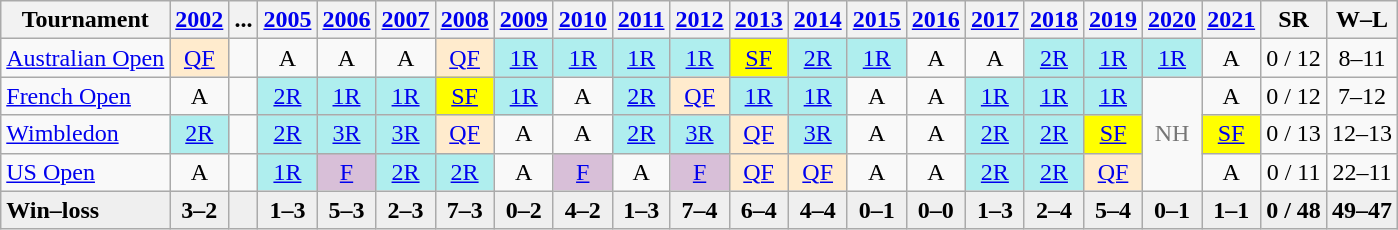<table class="wikitable" style="text-align:center">
<tr>
<th>Tournament</th>
<th><a href='#'>2002</a></th>
<th>...</th>
<th><a href='#'>2005</a></th>
<th><a href='#'>2006</a></th>
<th><a href='#'>2007</a></th>
<th><a href='#'>2008</a></th>
<th><a href='#'>2009</a></th>
<th><a href='#'>2010</a></th>
<th><a href='#'>2011</a></th>
<th><a href='#'>2012</a></th>
<th><a href='#'>2013</a></th>
<th><a href='#'>2014</a></th>
<th><a href='#'>2015</a></th>
<th><a href='#'>2016</a></th>
<th><a href='#'>2017</a></th>
<th><a href='#'>2018</a></th>
<th><a href='#'>2019</a></th>
<th><a href='#'>2020</a></th>
<th><a href='#'>2021</a></th>
<th>SR</th>
<th>W–L</th>
</tr>
<tr>
<td align="left"><a href='#'>Australian Open</a></td>
<td bgcolor=ffebcd><a href='#'>QF</a></td>
<td></td>
<td>A</td>
<td>A</td>
<td>A</td>
<td bgcolor=ffebcd><a href='#'>QF</a></td>
<td bgcolor="afeeee"><a href='#'>1R</a></td>
<td bgcolor="afeeee"><a href='#'>1R</a></td>
<td bgcolor="afeeee"><a href='#'>1R</a></td>
<td bgcolor="afeeee"><a href='#'>1R</a></td>
<td bgcolor=yellow><a href='#'>SF</a></td>
<td bgcolor="afeeee"><a href='#'>2R</a></td>
<td bgcolor="afeeee"><a href='#'>1R</a></td>
<td>A</td>
<td>A</td>
<td bgcolor="afeeee"><a href='#'>2R</a></td>
<td bgcolor="afeeee"><a href='#'>1R</a></td>
<td bgcolor="afeeee"><a href='#'>1R</a></td>
<td>A</td>
<td>0 / 12</td>
<td>8–11</td>
</tr>
<tr>
<td align="left"><a href='#'>French Open</a></td>
<td>A</td>
<td></td>
<td bgcolor="afeeee"><a href='#'>2R</a></td>
<td bgcolor="afeeee"><a href='#'>1R</a></td>
<td bgcolor="afeeee"><a href='#'>1R</a></td>
<td bgcolor=yellow><a href='#'>SF</a></td>
<td bgcolor="afeeee"><a href='#'>1R</a></td>
<td>A</td>
<td bgcolor="afeeee"><a href='#'>2R</a></td>
<td bgcolor=ffebcd><a href='#'>QF</a></td>
<td bgcolor="afeeee"><a href='#'>1R</a></td>
<td bgcolor="afeeee"><a href='#'>1R</a></td>
<td>A</td>
<td>A</td>
<td bgcolor="afeeee"><a href='#'>1R</a></td>
<td bgcolor="afeeee"><a href='#'>1R</a></td>
<td bgcolor="afeeee"><a href='#'>1R</a></td>
<td rowspan="3" style="color:#767676">NH</td>
<td>A</td>
<td>0 / 12</td>
<td>7–12</td>
</tr>
<tr>
<td align="left"><a href='#'>Wimbledon</a></td>
<td bgcolor="afeeee"><a href='#'>2R</a></td>
<td></td>
<td bgcolor="afeeee"><a href='#'>2R</a></td>
<td bgcolor="afeeee"><a href='#'>3R</a></td>
<td bgcolor="afeeee"><a href='#'>3R</a></td>
<td bgcolor=ffebcd><a href='#'>QF</a></td>
<td>A</td>
<td>A</td>
<td bgcolor="afeeee"><a href='#'>2R</a></td>
<td bgcolor="afeeee"><a href='#'>3R</a></td>
<td bgcolor=ffebcd><a href='#'>QF</a></td>
<td bgcolor="afeeee"><a href='#'>3R</a></td>
<td>A</td>
<td>A</td>
<td bgcolor="afeeee"><a href='#'>2R</a></td>
<td bgcolor="afeeee"><a href='#'>2R</a></td>
<td bgcolor=yellow><a href='#'>SF</a></td>
<td bgcolor=yellow><a href='#'>SF</a></td>
<td>0 / 13</td>
<td>12–13</td>
</tr>
<tr>
<td align="left"><a href='#'>US Open</a></td>
<td>A</td>
<td></td>
<td bgcolor="afeeee"><a href='#'>1R</a></td>
<td bgcolor=thistle><a href='#'>F</a></td>
<td bgcolor="afeeee"><a href='#'>2R</a></td>
<td bgcolor="afeeee"><a href='#'>2R</a></td>
<td>A</td>
<td bgcolor=thistle><a href='#'>F</a></td>
<td>A</td>
<td bgcolor=thistle><a href='#'>F</a></td>
<td bgcolor=ffebcd><a href='#'>QF</a></td>
<td bgcolor=ffebcd><a href='#'>QF</a></td>
<td>A</td>
<td>A</td>
<td bgcolor="afeeee"><a href='#'>2R</a></td>
<td bgcolor="afeeee"><a href='#'>2R</a></td>
<td bgcolor=ffebcd><a href='#'>QF</a></td>
<td>A</td>
<td>0 / 11</td>
<td>22–11</td>
</tr>
<tr style="background:#efefef; font-weight:bold;">
<td style="text-align:left">Win–loss</td>
<td>3–2</td>
<td></td>
<td>1–3</td>
<td>5–3</td>
<td>2–3</td>
<td>7–3</td>
<td>0–2</td>
<td>4–2</td>
<td>1–3</td>
<td>7–4</td>
<td>6–4</td>
<td>4–4</td>
<td>0–1</td>
<td>0–0</td>
<td>1–3</td>
<td>2–4</td>
<td>5–4</td>
<td>0–1</td>
<td>1–1</td>
<td>0 / 48</td>
<td>49–47</td>
</tr>
</table>
